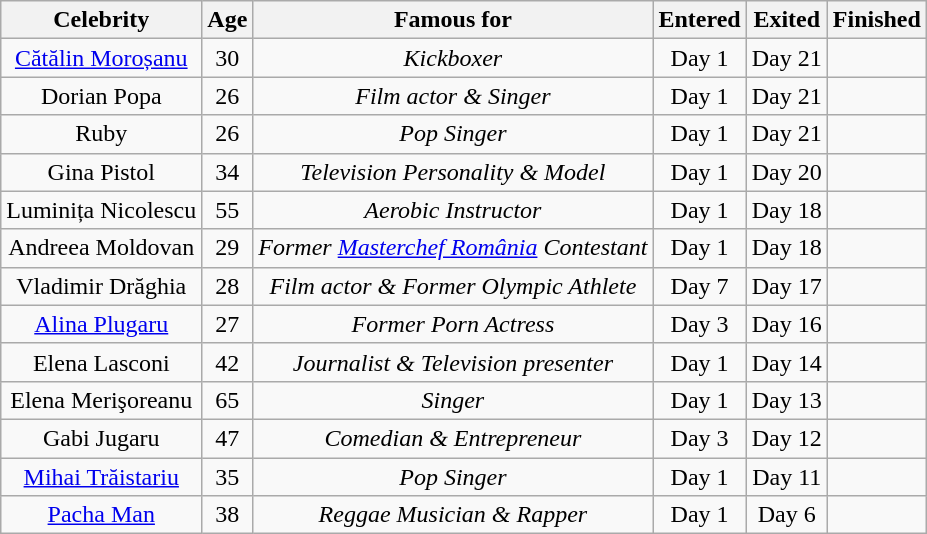<table class="wikitable sortable" style="text-align:center;">
<tr>
<th>Celebrity</th>
<th>Age</th>
<th>Famous for</th>
<th>Entered</th>
<th>Exited</th>
<th>Finished</th>
</tr>
<tr>
<td><a href='#'>Cătălin Moroșanu</a></td>
<td>30</td>
<td><em>Kickboxer</em></td>
<td>Day 1</td>
<td>Day 21</td>
<td></td>
</tr>
<tr>
<td>Dorian Popa</td>
<td>26</td>
<td><em>Film actor & Singer</em></td>
<td>Day 1</td>
<td>Day 21</td>
<td></td>
</tr>
<tr>
<td>Ruby</td>
<td>26</td>
<td><em>Pop Singer</em></td>
<td>Day 1</td>
<td>Day 21</td>
<td></td>
</tr>
<tr>
<td>Gina Pistol</td>
<td>34</td>
<td><em>Television Personality & Model</em></td>
<td>Day 1</td>
<td>Day 20</td>
<td></td>
</tr>
<tr>
<td>Luminița Nicolescu</td>
<td>55</td>
<td><em>Aerobic Instructor</em></td>
<td>Day 1</td>
<td>Day 18</td>
<td></td>
</tr>
<tr>
<td>Andreea Moldovan</td>
<td>29</td>
<td><em>Former <a href='#'>Masterchef România</a> Contestant</em></td>
<td>Day 1</td>
<td>Day 18</td>
<td></td>
</tr>
<tr>
<td>Vladimir Drăghia</td>
<td>28</td>
<td><em>Film actor & Former Olympic Athlete</em></td>
<td>Day 7</td>
<td>Day 17</td>
<td></td>
</tr>
<tr>
<td><a href='#'>Alina Plugaru</a></td>
<td>27</td>
<td><em>Former Porn Actress</em></td>
<td>Day 3</td>
<td>Day 16</td>
<td></td>
</tr>
<tr>
<td>Elena Lasconi</td>
<td>42</td>
<td><em>Journalist & Television presenter</em></td>
<td>Day 1</td>
<td>Day 14</td>
<td></td>
</tr>
<tr>
<td>Elena Merişoreanu</td>
<td>65</td>
<td><em>Singer</em></td>
<td>Day 1</td>
<td>Day 13</td>
<td></td>
</tr>
<tr>
<td>Gabi Jugaru</td>
<td>47</td>
<td><em>Comedian & Entrepreneur</em></td>
<td>Day 3</td>
<td>Day 12</td>
<td></td>
</tr>
<tr>
<td><a href='#'>Mihai Trăistariu</a></td>
<td>35</td>
<td><em>Pop Singer</em></td>
<td>Day 1</td>
<td>Day 11</td>
<td></td>
</tr>
<tr>
<td><a href='#'>Pacha Man</a></td>
<td>38</td>
<td><em>Reggae Musician & Rapper</em></td>
<td>Day 1</td>
<td>Day 6</td>
<td></td>
</tr>
</table>
